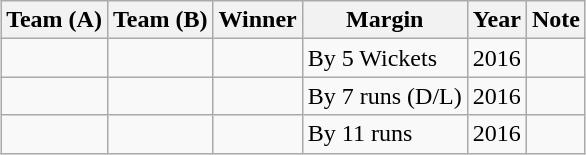<table class="wikitable" style="margin: 1em auto 1em auto">
<tr>
<th>Team (A)</th>
<th>Team (B)</th>
<th>Winner</th>
<th>Margin</th>
<th>Year</th>
<th>Note</th>
</tr>
<tr>
<td></td>
<td></td>
<td></td>
<td>By 5 Wickets</td>
<td>2016</td>
<td></td>
</tr>
<tr>
<td></td>
<td></td>
<td></td>
<td>By 7 runs (D/L)</td>
<td>2016</td>
<td></td>
</tr>
<tr>
<td></td>
<td></td>
<td></td>
<td>By 11 runs</td>
<td>2016</td>
<td></td>
</tr>
</table>
